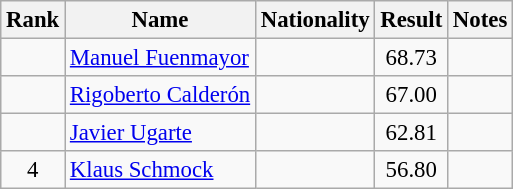<table class="wikitable sortable" style="text-align:center;font-size:95%">
<tr>
<th>Rank</th>
<th>Name</th>
<th>Nationality</th>
<th>Result</th>
<th>Notes</th>
</tr>
<tr>
<td></td>
<td align=left><a href='#'>Manuel Fuenmayor</a></td>
<td align=left></td>
<td>68.73</td>
<td></td>
</tr>
<tr>
<td></td>
<td align=left><a href='#'>Rigoberto Calderón</a></td>
<td align=left></td>
<td>67.00</td>
<td></td>
</tr>
<tr>
<td></td>
<td align=left><a href='#'>Javier Ugarte</a></td>
<td align=left></td>
<td>62.81</td>
<td></td>
</tr>
<tr>
<td>4</td>
<td align=left><a href='#'>Klaus Schmock</a></td>
<td align=left></td>
<td>56.80</td>
<td></td>
</tr>
</table>
